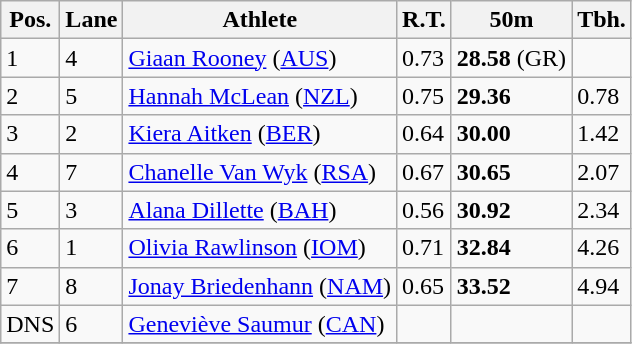<table class="wikitable">
<tr>
<th>Pos.</th>
<th>Lane</th>
<th>Athlete</th>
<th>R.T.</th>
<th>50m</th>
<th>Tbh.</th>
</tr>
<tr>
<td>1</td>
<td>4</td>
<td> <a href='#'>Giaan Rooney</a> (<a href='#'>AUS</a>)</td>
<td>0.73</td>
<td><strong>28.58</strong> (GR)</td>
<td> </td>
</tr>
<tr>
<td>2</td>
<td>5</td>
<td> <a href='#'>Hannah McLean</a> (<a href='#'>NZL</a>)</td>
<td>0.75</td>
<td><strong>29.36</strong></td>
<td>0.78</td>
</tr>
<tr>
<td>3</td>
<td>2</td>
<td> <a href='#'>Kiera Aitken</a> (<a href='#'>BER</a>)</td>
<td>0.64</td>
<td><strong>30.00</strong></td>
<td>1.42</td>
</tr>
<tr>
<td>4</td>
<td>7</td>
<td> <a href='#'>Chanelle Van Wyk</a> (<a href='#'>RSA</a>)</td>
<td>0.67</td>
<td><strong>30.65</strong></td>
<td>2.07</td>
</tr>
<tr>
<td>5</td>
<td>3</td>
<td> <a href='#'>Alana Dillette</a> (<a href='#'>BAH</a>)</td>
<td>0.56</td>
<td><strong>30.92</strong></td>
<td>2.34</td>
</tr>
<tr>
<td>6</td>
<td>1</td>
<td> <a href='#'>Olivia Rawlinson</a> (<a href='#'>IOM</a>)</td>
<td>0.71</td>
<td><strong>32.84</strong></td>
<td>4.26</td>
</tr>
<tr>
<td>7</td>
<td>8</td>
<td> <a href='#'>Jonay Briedenhann</a> (<a href='#'>NAM</a>)</td>
<td>0.65</td>
<td><strong>33.52</strong></td>
<td>4.94</td>
</tr>
<tr>
<td>DNS</td>
<td>6</td>
<td> <a href='#'>Geneviève Saumur</a> (<a href='#'>CAN</a>)</td>
<td> </td>
<td><strong> </strong></td>
<td> </td>
</tr>
<tr>
</tr>
</table>
